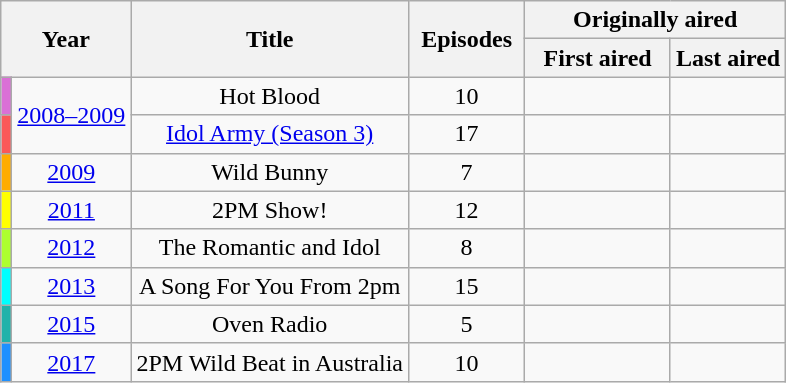<table class="wikitable" style="text-align: center;">
<tr>
<th style="padding: 0 16px;" colspan="2" rowspan="2">Year</th>
<th style="padding: 0 8px;" rowspan="2">Title</th>
<th style="padding: 0 8px;" rowspan="2">Episodes</th>
<th colspan="2">Originally aired</th>
</tr>
<tr>
<th style="padding: 0 12px;">First aired</th>
<th>Last aired</th>
</tr>
<tr>
<td style="background:#DA70D6; height:10px;"></td>
<td rowspan="2"><a href='#'>2008–2009</a></td>
<td>Hot Blood</td>
<td>10</td>
<td></td>
<td></td>
</tr>
<tr>
<td style="background:#FA5858; height:10px;"></td>
<td><a href='#'>Idol Army (Season 3)</a></td>
<td>17</td>
<td></td>
<td></td>
</tr>
<tr>
<td style="background:#FFAC00; height:10px;"></td>
<td><a href='#'>2009</a></td>
<td>Wild Bunny</td>
<td>7</td>
<td></td>
<td></td>
</tr>
<tr>
<td style="background:#FFFF00; height:10px;"></td>
<td><a href='#'>2011</a></td>
<td>2PM Show!</td>
<td>12</td>
<td></td>
<td></td>
</tr>
<tr>
<td style="background:#ADFF2F; height:10px;"></td>
<td><a href='#'>2012</a></td>
<td>The Romantic and Idol</td>
<td>8</td>
<td></td>
<td></td>
</tr>
<tr>
<td style="background:#00FFFF; height:10px;"></td>
<td><a href='#'>2013</a></td>
<td>A Song For You From 2pm</td>
<td>15</td>
<td></td>
<td></td>
</tr>
<tr>
<td style="background:#20B2AA; height:10px;"></td>
<td><a href='#'>2015</a></td>
<td>Oven Radio</td>
<td>5</td>
<td></td>
<td></td>
</tr>
<tr>
<td style="background:#1E90FF; height:10px;"></td>
<td><a href='#'>2017</a></td>
<td>2PM Wild Beat in Australia</td>
<td>10</td>
<td></td>
<td></td>
</tr>
</table>
